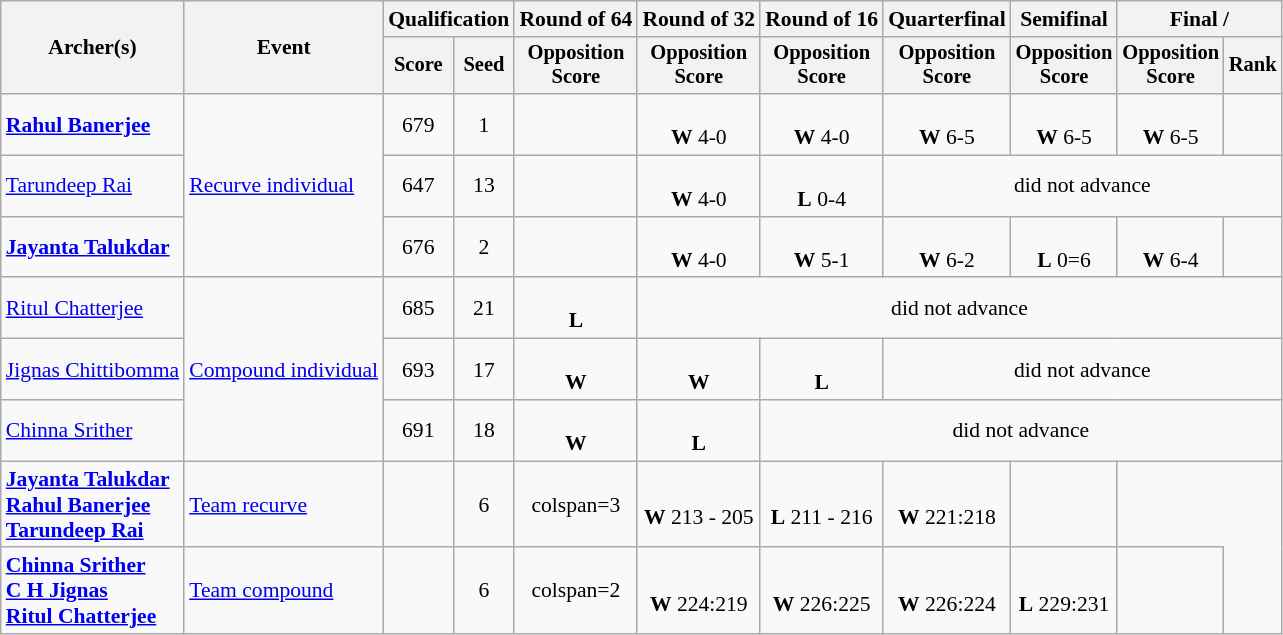<table class="wikitable" style="font-size:90%">
<tr>
<th rowspan="2">Archer(s)</th>
<th rowspan="2">Event</th>
<th colspan="2">Qualification</th>
<th>Round of 64</th>
<th>Round of 32</th>
<th>Round of 16</th>
<th>Quarterfinal</th>
<th>Semifinal</th>
<th colspan="2">Final / </th>
</tr>
<tr style="font-size:95%">
<th>Score</th>
<th>Seed</th>
<th>Opposition<br>Score</th>
<th>Opposition<br>Score</th>
<th>Opposition<br>Score</th>
<th>Opposition<br>Score</th>
<th>Opposition<br>Score</th>
<th>Opposition<br>Score</th>
<th>Rank</th>
</tr>
<tr align=center>
<td align=left><strong><a href='#'>Rahul Banerjee</a></strong></td>
<td align=left rowspan=3><a href='#'>Recurve individual</a></td>
<td>679</td>
<td>1</td>
<td></td>
<td><br><strong>W</strong> 4-0</td>
<td><br><strong>W</strong> 4-0</td>
<td><br><strong>W</strong> 6-5</td>
<td><br><strong>W</strong> 6-5</td>
<td><br><strong>W</strong> 6-5</td>
<td></td>
</tr>
<tr align=center>
<td align=left><a href='#'>Tarundeep Rai</a></td>
<td>647</td>
<td>13</td>
<td></td>
<td><br><strong>W</strong> 4-0</td>
<td><br><strong>L</strong> 0-4</td>
<td colspan=4>did not advance</td>
</tr>
<tr align=center>
<td align=left><strong><a href='#'>Jayanta Talukdar</a></strong></td>
<td>676</td>
<td>2</td>
<td></td>
<td><br><strong>W</strong> 4-0</td>
<td><br><strong>W</strong> 5-1</td>
<td><br><strong>W</strong> 6-2</td>
<td><br><strong>L</strong> 0=6</td>
<td><br><strong>W</strong> 6-4</td>
<td></td>
</tr>
<tr align=center>
<td align=left><a href='#'>Ritul Chatterjee</a></td>
<td align=left rowspan=3><a href='#'>Compound individual</a></td>
<td>685</td>
<td>21</td>
<td><br><strong>L</strong></td>
<td colspan=6>did not advance</td>
</tr>
<tr align=center>
<td align=left><a href='#'>Jignas Chittibomma</a></td>
<td>693</td>
<td>17</td>
<td><br><strong>W</strong></td>
<td><br><strong>W</strong></td>
<td><br><strong>L</strong></td>
<td colspan=4>did not advance</td>
</tr>
<tr align=center>
<td align=left><a href='#'>Chinna Srither</a></td>
<td>691</td>
<td>18</td>
<td><br><strong>W</strong></td>
<td><br><strong>L</strong></td>
<td colspan=5>did not advance</td>
</tr>
<tr align=center>
<td align=left><strong><a href='#'>Jayanta Talukdar</a> <br> <a href='#'>Rahul Banerjee</a> <br> <a href='#'>Tarundeep Rai</a></strong></td>
<td align=left><a href='#'>Team recurve</a></td>
<td></td>
<td>6</td>
<td>colspan=3 </td>
<td><br><strong>W</strong> 213 - 205</td>
<td><br><strong>L</strong> 211 - 216</td>
<td><br><strong>W</strong> 221:218</td>
<td></td>
</tr>
<tr align=center>
<td align=left><strong><a href='#'>Chinna Srither</a> <br> <a href='#'>C H Jignas</a> <br> <a href='#'>Ritul Chatterjee</a></strong></td>
<td align=left><a href='#'>Team compound</a></td>
<td></td>
<td>6</td>
<td>colspan=2 </td>
<td><br><strong>W</strong> 224:219</td>
<td><br><strong>W</strong> 226:225</td>
<td><br><strong>W</strong> 226:224</td>
<td><br><strong>L</strong> 229:231</td>
<td></td>
</tr>
</table>
